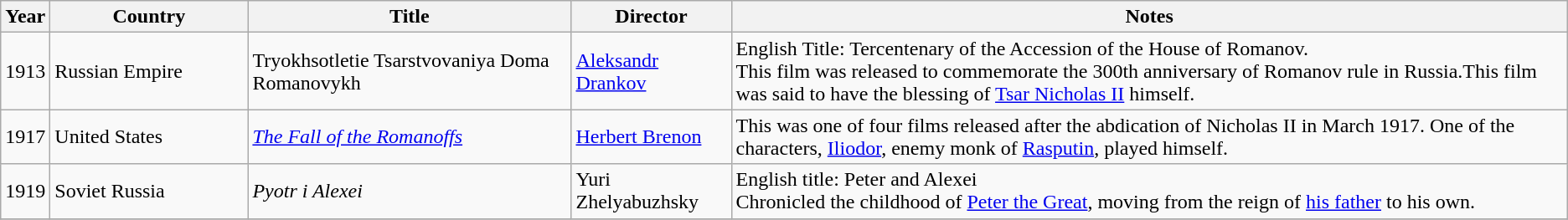<table class="wikitable">
<tr>
<th width=25>Year</th>
<th width=150>Country</th>
<th width=250>Title</th>
<th width=120>Director</th>
<th>Notes</th>
</tr>
<tr>
<td>1913</td>
<td>Russian Empire</td>
<td>Tryokhsotletie Tsarstvovaniya Doma Romanovykh</td>
<td><a href='#'>Aleksandr Drankov</a></td>
<td>English Title: Tercentenary of the Accession of the House of Romanov.<br>This film was released to commemorate the 300th anniversary of Romanov rule in Russia.This film was said to have the blessing of <a href='#'>Tsar Nicholas II</a> himself.</td>
</tr>
<tr>
<td>1917</td>
<td>United States</td>
<td><em><a href='#'>The Fall of the Romanoffs</a></em></td>
<td><a href='#'>Herbert Brenon</a></td>
<td>This was one of four films released after the abdication of Nicholas II in March 1917. One of the characters, <a href='#'>Iliodor</a>, enemy monk of <a href='#'>Rasputin</a>, played himself.</td>
</tr>
<tr>
<td>1919</td>
<td>Soviet Russia</td>
<td><em>Pyotr i Alexei</em></td>
<td>Yuri Zhelyabuzhsky</td>
<td>English title: Peter and Alexei<br>Chronicled the childhood of <a href='#'>Peter the Great</a>, moving from the reign of <a href='#'>his father</a> to his own.</td>
</tr>
<tr>
</tr>
</table>
